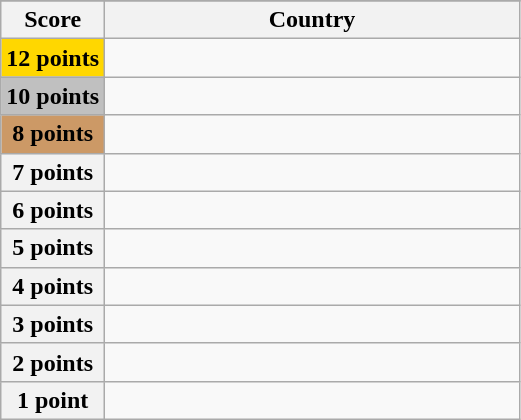<table class="wikitable">
<tr>
</tr>
<tr>
<th scope="col" width="20%">Score</th>
<th scope="col">Country</th>
</tr>
<tr>
<th scope="row" style="background:gold">12 points</th>
<td></td>
</tr>
<tr>
<th scope="row" style="background:silver">10 points</th>
<td></td>
</tr>
<tr>
<th scope="row" style="background:#CC9966">8 points</th>
<td></td>
</tr>
<tr>
<th scope="row">7 points</th>
<td></td>
</tr>
<tr>
<th scope="row">6 points</th>
<td></td>
</tr>
<tr>
<th scope="row">5 points</th>
<td></td>
</tr>
<tr>
<th scope="row">4 points</th>
<td></td>
</tr>
<tr>
<th scope="row">3 points</th>
<td></td>
</tr>
<tr>
<th scope="row">2 points</th>
<td></td>
</tr>
<tr>
<th scope="row">1 point</th>
<td></td>
</tr>
</table>
